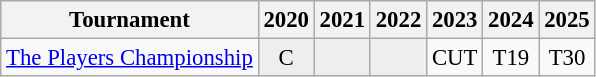<table class="wikitable" style="font-size:95%;text-align:center;">
<tr>
<th>Tournament</th>
<th>2020</th>
<th>2021</th>
<th>2022</th>
<th>2023</th>
<th>2024</th>
<th>2025</th>
</tr>
<tr>
<td align=left><a href='#'>The Players Championship</a></td>
<td style="background:#eeeeee;">C</td>
<td style="background:#eeeeee;"></td>
<td style="background:#eeeeee;"></td>
<td>CUT</td>
<td>T19</td>
<td>T30</td>
</tr>
</table>
